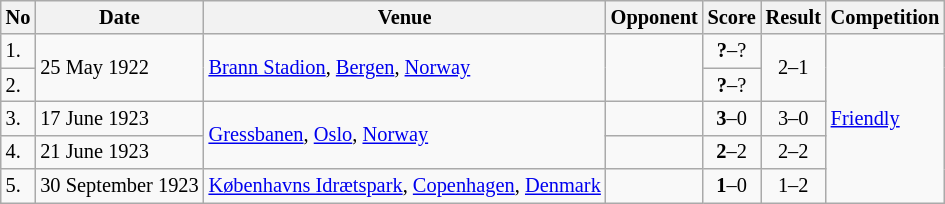<table class="wikitable" style="font-size:85%;">
<tr>
<th>No</th>
<th>Date</th>
<th>Venue</th>
<th>Opponent</th>
<th>Score</th>
<th>Result</th>
<th>Competition</th>
</tr>
<tr>
<td>1.</td>
<td rowspan="2">25 May 1922</td>
<td rowspan="2"><a href='#'>Brann Stadion</a>, <a href='#'>Bergen</a>, <a href='#'>Norway</a></td>
<td rowspan="2"></td>
<td align=center><strong>?</strong>–?</td>
<td align=center rowspan="2">2–1</td>
<td rowspan="5"><a href='#'>Friendly</a></td>
</tr>
<tr>
<td>2.</td>
<td align=center><strong>?</strong>–?</td>
</tr>
<tr>
<td>3.</td>
<td>17 June 1923</td>
<td rowspan="2"><a href='#'>Gressbanen</a>, <a href='#'>Oslo</a>, <a href='#'>Norway</a></td>
<td></td>
<td align=center><strong>3</strong>–0</td>
<td align=center>3–0</td>
</tr>
<tr>
<td>4.</td>
<td>21 June 1923</td>
<td></td>
<td align=center><strong>2</strong>–2</td>
<td align=center>2–2</td>
</tr>
<tr>
<td>5.</td>
<td>30 September 1923</td>
<td><a href='#'>Københavns Idrætspark</a>, <a href='#'>Copenhagen</a>, <a href='#'>Denmark</a></td>
<td></td>
<td align=center><strong>1</strong>–0</td>
<td align=center>1–2</td>
</tr>
</table>
